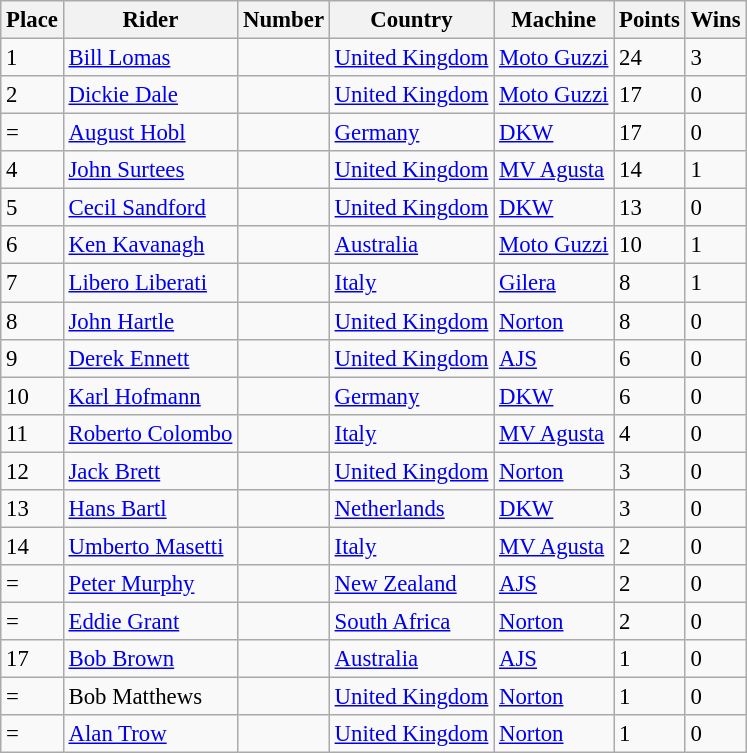<table class="wikitable" style="font-size: 95%;">
<tr>
<th>Place</th>
<th>Rider</th>
<th>Number</th>
<th>Country</th>
<th>Machine</th>
<th>Points</th>
<th>Wins</th>
</tr>
<tr>
<td>1</td>
<td> <a href='#'>Bill Lomas</a></td>
<td></td>
<td><a href='#'>United Kingdom</a></td>
<td><a href='#'>Moto Guzzi</a></td>
<td>24</td>
<td>3</td>
</tr>
<tr>
<td>2</td>
<td> <a href='#'>Dickie Dale</a></td>
<td></td>
<td><a href='#'>United Kingdom</a></td>
<td><a href='#'>Moto Guzzi</a></td>
<td>17</td>
<td>0</td>
</tr>
<tr>
<td>=</td>
<td> <a href='#'>August Hobl</a></td>
<td></td>
<td><a href='#'>Germany</a></td>
<td><a href='#'>DKW</a></td>
<td>17</td>
<td>0</td>
</tr>
<tr>
<td>4</td>
<td> <a href='#'>John Surtees</a></td>
<td></td>
<td><a href='#'>United Kingdom</a></td>
<td><a href='#'>MV Agusta</a></td>
<td>14</td>
<td>1</td>
</tr>
<tr>
<td>5</td>
<td> <a href='#'>Cecil Sandford</a></td>
<td></td>
<td><a href='#'>United Kingdom</a></td>
<td><a href='#'>DKW</a></td>
<td>13</td>
<td>0</td>
</tr>
<tr>
<td>6</td>
<td> <a href='#'>Ken Kavanagh</a></td>
<td></td>
<td><a href='#'>Australia</a></td>
<td><a href='#'>Moto Guzzi</a></td>
<td>10</td>
<td>1</td>
</tr>
<tr>
<td>7</td>
<td> <a href='#'>Libero Liberati</a></td>
<td></td>
<td><a href='#'>Italy</a></td>
<td><a href='#'>Gilera</a></td>
<td>8</td>
<td>1</td>
</tr>
<tr>
<td>8</td>
<td> <a href='#'>John Hartle</a></td>
<td></td>
<td><a href='#'>United Kingdom</a></td>
<td><a href='#'>Norton</a></td>
<td>8</td>
<td>0</td>
</tr>
<tr>
<td>9</td>
<td> <a href='#'>Derek Ennett</a></td>
<td></td>
<td><a href='#'>United Kingdom</a></td>
<td><a href='#'>AJS</a></td>
<td>6</td>
<td>0</td>
</tr>
<tr>
<td>10</td>
<td> <a href='#'>Karl Hofmann</a></td>
<td></td>
<td><a href='#'>Germany</a></td>
<td><a href='#'>DKW</a></td>
<td>6</td>
<td>0</td>
</tr>
<tr>
<td>11</td>
<td> <a href='#'>Roberto Colombo</a></td>
<td></td>
<td><a href='#'>Italy</a></td>
<td><a href='#'>MV Agusta</a></td>
<td>4</td>
<td>0</td>
</tr>
<tr>
<td>12</td>
<td> <a href='#'>Jack Brett</a></td>
<td></td>
<td><a href='#'>United Kingdom</a></td>
<td><a href='#'>Norton</a></td>
<td>3</td>
<td>0</td>
</tr>
<tr>
<td>13</td>
<td> <a href='#'>Hans Bartl</a></td>
<td></td>
<td><a href='#'>Netherlands</a></td>
<td><a href='#'>DKW</a></td>
<td>3</td>
<td>0</td>
</tr>
<tr>
<td>14</td>
<td> <a href='#'>Umberto Masetti</a></td>
<td></td>
<td><a href='#'>Italy</a></td>
<td><a href='#'>MV Agusta</a></td>
<td>2</td>
<td>0</td>
</tr>
<tr>
<td>=</td>
<td> <a href='#'>Peter Murphy</a></td>
<td></td>
<td><a href='#'>New Zealand</a></td>
<td><a href='#'>AJS</a></td>
<td>2</td>
<td>0</td>
</tr>
<tr>
<td>=</td>
<td> <a href='#'>Eddie Grant</a></td>
<td></td>
<td><a href='#'>South Africa</a></td>
<td><a href='#'>Norton</a></td>
<td>2</td>
<td>0</td>
</tr>
<tr>
<td>17</td>
<td> <a href='#'>Bob Brown</a></td>
<td></td>
<td><a href='#'>Australia</a></td>
<td><a href='#'>AJS</a></td>
<td>1</td>
<td>0</td>
</tr>
<tr>
<td>=</td>
<td> Bob Matthews</td>
<td></td>
<td><a href='#'>United Kingdom</a></td>
<td><a href='#'>Norton</a></td>
<td>1</td>
<td>0</td>
</tr>
<tr>
<td>=</td>
<td> <a href='#'>Alan Trow</a></td>
<td></td>
<td><a href='#'>United Kingdom</a></td>
<td><a href='#'>Norton</a></td>
<td>1</td>
<td>0</td>
</tr>
</table>
